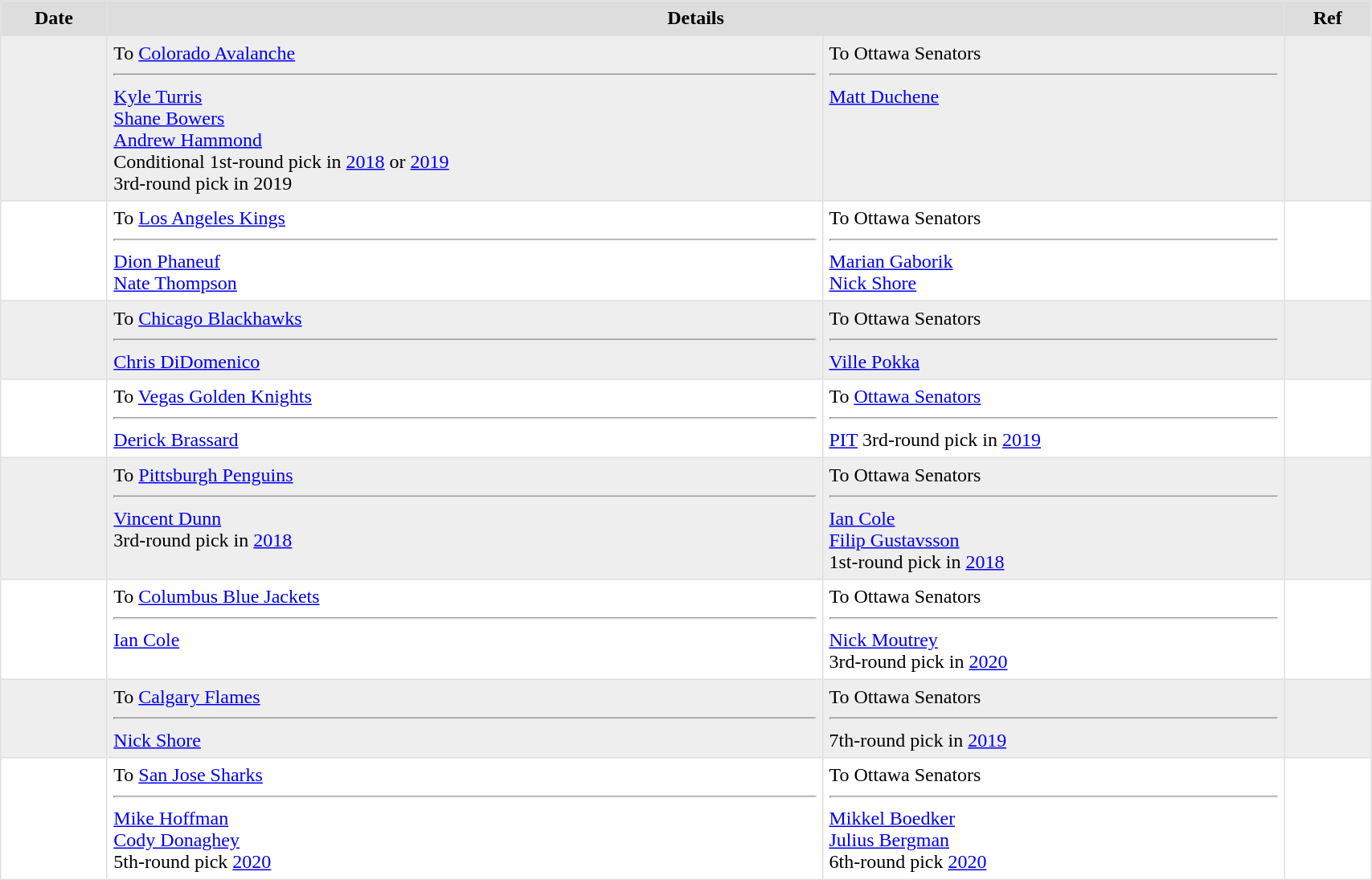<table border=1 style="border-collapse:collapse" bordercolor="#DFDFDF" cellpadding="5" width=90%>
<tr style="background:#ddd; text-align:center;">
<th>Date</th>
<th colspan="2">Details</th>
<th>Ref</th>
</tr>
<tr style="background:#eee;">
<td></td>
<td valign="top">To <a href='#'>Colorado Avalanche</a><hr><a href='#'>Kyle Turris</a><br><a href='#'>Shane Bowers</a><br><a href='#'>Andrew Hammond</a><br>Conditional 1st-round pick in <a href='#'>2018</a> or <a href='#'>2019</a><br>3rd-round pick in 2019</td>
<td valign="top">To Ottawa Senators<hr><a href='#'>Matt Duchene</a></td>
<td></td>
</tr>
<tr>
<td></td>
<td valign="top">To <a href='#'>Los Angeles Kings</a><hr><a href='#'>Dion Phaneuf</a><br><a href='#'>Nate Thompson</a></td>
<td valign="top">To Ottawa Senators<hr><a href='#'>Marian Gaborik</a><br><a href='#'>Nick Shore</a></td>
<td></td>
</tr>
<tr style="background:#eee;">
<td></td>
<td valign="top">To <a href='#'>Chicago Blackhawks</a><hr><a href='#'>Chris DiDomenico</a></td>
<td valign="top">To Ottawa Senators<hr><a href='#'>Ville Pokka</a></td>
<td></td>
</tr>
<tr>
<td></td>
<td valign="top">To <a href='#'>Vegas Golden Knights</a><hr><a href='#'>Derick Brassard</a></td>
<td valign="top">To <a href='#'>Ottawa Senators</a><hr><a href='#'>PIT</a> 3rd-round pick in <a href='#'>2019</a></td>
<td></td>
</tr>
<tr style="background:#eee;">
<td></td>
<td valign="top">To <a href='#'>Pittsburgh Penguins</a><hr><a href='#'>Vincent Dunn</a><br>3rd-round pick in <a href='#'>2018</a></td>
<td valign="top">To Ottawa Senators<hr><a href='#'>Ian Cole</a><br><a href='#'>Filip Gustavsson</a><br>1st-round pick in <a href='#'>2018</a></td>
<td></td>
</tr>
<tr>
<td></td>
<td valign="top">To <a href='#'>Columbus Blue Jackets</a><hr><a href='#'>Ian Cole</a></td>
<td valign="top">To Ottawa Senators<hr><a href='#'>Nick Moutrey</a><br>3rd-round pick in <a href='#'>2020</a></td>
<td></td>
</tr>
<tr style="background:#eee;">
<td></td>
<td valign="top">To <a href='#'>Calgary Flames</a><hr><a href='#'>Nick Shore</a></td>
<td valign="top">To Ottawa Senators<hr>7th-round pick in <a href='#'>2019</a></td>
<td></td>
</tr>
<tr>
<td></td>
<td valign="top">To <a href='#'>San Jose Sharks</a><hr><a href='#'>Mike Hoffman</a><br><a href='#'>Cody Donaghey</a><br>5th-round pick <a href='#'>2020</a></td>
<td valign="top">To Ottawa Senators<hr><a href='#'>Mikkel Boedker</a><br><a href='#'>Julius Bergman</a><br>6th-round pick <a href='#'>2020</a></td>
<td></td>
</tr>
</table>
